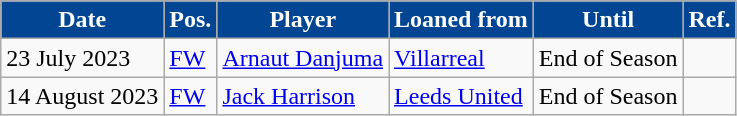<table class="wikitable plainrowheaders sortable">
<tr>
<th style="background:#014593; color:white;">Date</th>
<th style="background:#014593; color:white;">Pos.</th>
<th style="background:#014593; color:white;">Player</th>
<th style="background:#014593; color:white;">Loaned from</th>
<th style="background:#014593; color:white;">Until</th>
<th style="background:#014593; color:white;">Ref.</th>
</tr>
<tr>
<td>23 July 2023</td>
<td><a href='#'>FW</a></td>
<td> <a href='#'>Arnaut Danjuma</a></td>
<td> <a href='#'>Villarreal</a></td>
<td>End of Season</td>
<td></td>
</tr>
<tr>
<td>14 August 2023</td>
<td><a href='#'>FW</a></td>
<td> <a href='#'>Jack Harrison</a></td>
<td> <a href='#'> Leeds United</a></td>
<td>End of Season</td>
<td></td>
</tr>
</table>
